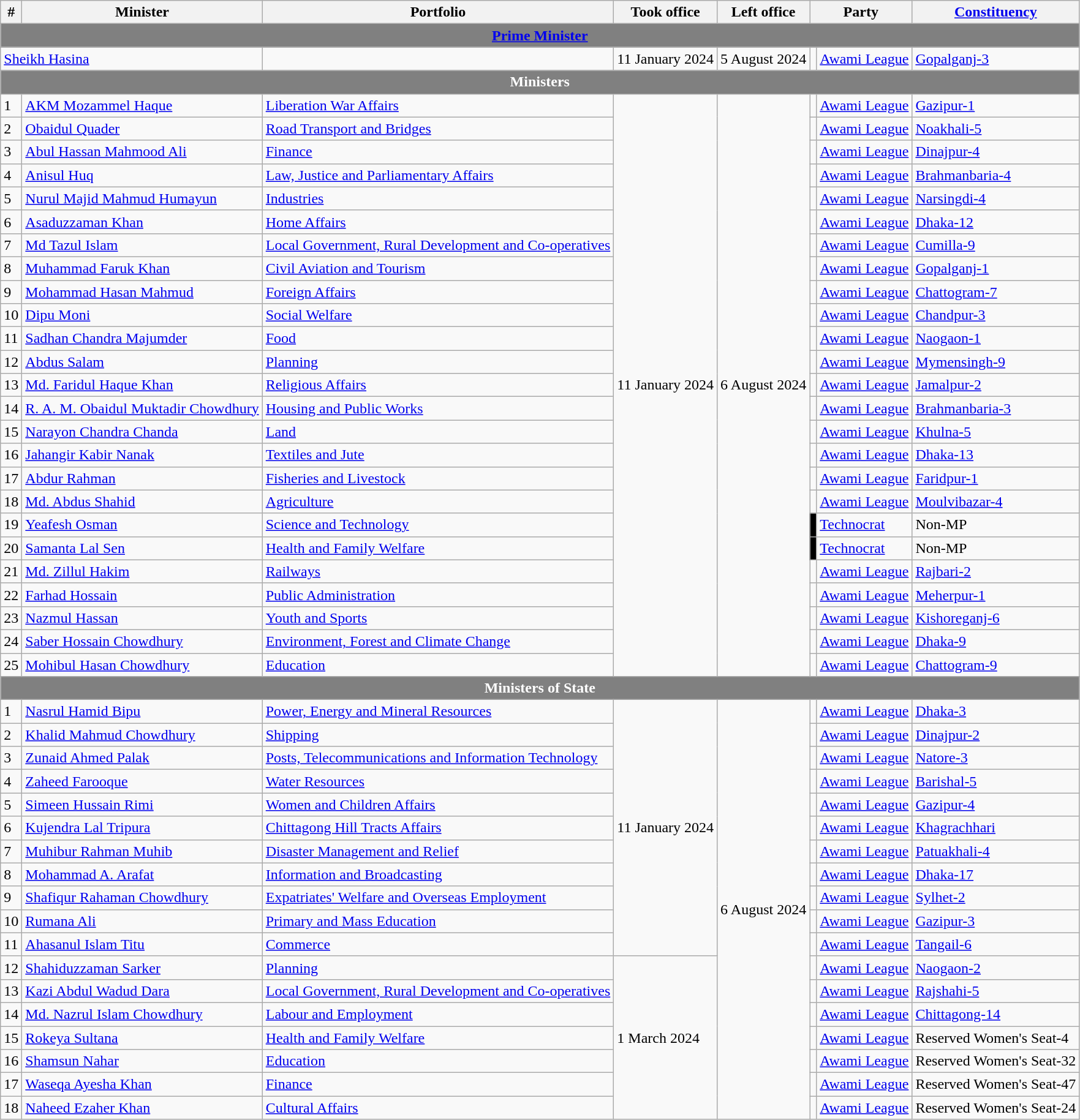<table class="wikitable">
<tr>
<th>#</th>
<th>Minister</th>
<th>Portfolio</th>
<th>Took office</th>
<th>Left office</th>
<th colspan="2">Party</th>
<th><a href='#'>Constituency</a></th>
</tr>
<tr>
<td colspan="8" style="text-align:center; background:grey; color:white"><strong><a href='#'>Prime Minister</a></strong></td>
</tr>
<tr>
<td colspan="2"><a href='#'>Sheikh Hasina</a></td>
<td></td>
<td>11 January 2024</td>
<td>5 August 2024</td>
<td></td>
<td><a href='#'>Awami League</a></td>
<td> <a href='#'>Gopalganj-3</a></td>
</tr>
<tr>
<td colspan="8" style="text-align:center; background:grey; color:white"><strong>Ministers</strong></td>
</tr>
<tr>
<td>1</td>
<td><a href='#'>AKM Mozammel Haque</a></td>
<td><a href='#'>Liberation War Affairs</a></td>
<td rowspan="25">11 January 2024</td>
<td rowspan="25">6 August 2024</td>
<td></td>
<td><a href='#'>Awami League</a></td>
<td> <a href='#'>Gazipur-1</a></td>
</tr>
<tr>
<td>2</td>
<td><a href='#'>Obaidul Quader</a></td>
<td><a href='#'>Road Transport and Bridges</a></td>
<td></td>
<td><a href='#'>Awami League</a></td>
<td> <a href='#'>Noakhali-5</a></td>
</tr>
<tr>
<td>3</td>
<td><a href='#'>Abul Hassan Mahmood Ali</a></td>
<td><a href='#'>Finance</a></td>
<td></td>
<td><a href='#'>Awami League</a></td>
<td> <a href='#'>Dinajpur-4</a></td>
</tr>
<tr>
<td>4</td>
<td><a href='#'>Anisul Huq</a></td>
<td><a href='#'>Law, Justice and Parliamentary Affairs</a></td>
<td></td>
<td><a href='#'>Awami League</a></td>
<td> <a href='#'>Brahmanbaria-4</a></td>
</tr>
<tr>
<td>5</td>
<td><a href='#'>Nurul Majid Mahmud Humayun</a></td>
<td><a href='#'>Industries</a></td>
<td></td>
<td><a href='#'>Awami League</a></td>
<td> <a href='#'>Narsingdi-4</a></td>
</tr>
<tr>
<td>6</td>
<td><a href='#'>Asaduzzaman Khan</a></td>
<td><a href='#'>Home Affairs</a></td>
<td></td>
<td><a href='#'>Awami League</a></td>
<td> <a href='#'>Dhaka-12</a></td>
</tr>
<tr>
<td>7</td>
<td><a href='#'>Md Tazul Islam</a></td>
<td><a href='#'>Local Government, Rural Development and Co-operatives</a></td>
<td></td>
<td><a href='#'>Awami League</a></td>
<td> <a href='#'>Cumilla-9</a></td>
</tr>
<tr>
<td>8</td>
<td><a href='#'>Muhammad Faruk Khan</a></td>
<td><a href='#'>Civil Aviation and Tourism</a></td>
<td></td>
<td><a href='#'>Awami League</a></td>
<td> <a href='#'>Gopalganj-1</a></td>
</tr>
<tr>
<td>9</td>
<td><a href='#'>Mohammad Hasan Mahmud</a></td>
<td><a href='#'>Foreign Affairs</a></td>
<td></td>
<td><a href='#'>Awami League</a></td>
<td> <a href='#'>Chattogram-7</a></td>
</tr>
<tr>
<td>10</td>
<td><a href='#'>Dipu Moni</a></td>
<td><a href='#'>Social Welfare</a></td>
<td></td>
<td><a href='#'>Awami League</a></td>
<td> <a href='#'>Chandpur-3</a></td>
</tr>
<tr>
<td>11</td>
<td><a href='#'>Sadhan Chandra Majumder</a></td>
<td><a href='#'>Food</a></td>
<td></td>
<td><a href='#'>Awami League</a></td>
<td> <a href='#'>Naogaon-1</a></td>
</tr>
<tr>
<td>12</td>
<td><a href='#'>Abdus Salam</a></td>
<td><a href='#'>Planning</a></td>
<td></td>
<td><a href='#'>Awami League</a></td>
<td> <a href='#'>Mymensingh-9</a></td>
</tr>
<tr>
<td>13</td>
<td><a href='#'>Md. Faridul Haque Khan</a></td>
<td><a href='#'>Religious Affairs</a></td>
<td></td>
<td><a href='#'>Awami League</a></td>
<td> <a href='#'>Jamalpur-2</a></td>
</tr>
<tr>
<td>14</td>
<td><a href='#'>R. A. M. Obaidul Muktadir Chowdhury</a></td>
<td><a href='#'>Housing and Public Works</a></td>
<td></td>
<td><a href='#'>Awami League</a></td>
<td> <a href='#'>Brahmanbaria-3</a></td>
</tr>
<tr>
<td>15</td>
<td><a href='#'>Narayon Chandra Chanda</a></td>
<td><a href='#'>Land</a></td>
<td></td>
<td><a href='#'>Awami League</a></td>
<td> <a href='#'>Khulna-5</a></td>
</tr>
<tr>
<td>16</td>
<td><a href='#'>Jahangir Kabir Nanak</a></td>
<td><a href='#'>Textiles and Jute</a></td>
<td></td>
<td><a href='#'>Awami League</a></td>
<td> <a href='#'>Dhaka-13</a></td>
</tr>
<tr>
<td>17</td>
<td><a href='#'>Abdur Rahman</a></td>
<td><a href='#'>Fisheries and Livestock</a></td>
<td></td>
<td><a href='#'>Awami League</a></td>
<td> <a href='#'>Faridpur-1</a></td>
</tr>
<tr>
<td>18</td>
<td><a href='#'>Md. Abdus Shahid</a></td>
<td><a href='#'>Agriculture</a></td>
<td></td>
<td><a href='#'>Awami League</a></td>
<td> <a href='#'>Moulvibazar-4</a></td>
</tr>
<tr>
<td>19</td>
<td><a href='#'>Yeafesh Osman</a></td>
<td><a href='#'>Science and Technology</a></td>
<td style="background:black"></td>
<td><a href='#'>Technocrat</a></td>
<td>Non-MP</td>
</tr>
<tr>
<td>20</td>
<td><a href='#'>Samanta Lal Sen</a></td>
<td><a href='#'>Health and Family Welfare</a></td>
<td style="background:black"></td>
<td><a href='#'>Technocrat</a></td>
<td>Non-MP</td>
</tr>
<tr>
<td>21</td>
<td><a href='#'>Md. Zillul Hakim</a></td>
<td><a href='#'>Railways</a></td>
<td></td>
<td><a href='#'>Awami League</a></td>
<td> <a href='#'>Rajbari-2</a></td>
</tr>
<tr>
<td>22</td>
<td><a href='#'>Farhad Hossain</a></td>
<td><a href='#'>Public Administration</a></td>
<td></td>
<td><a href='#'>Awami League</a></td>
<td> <a href='#'>Meherpur-1</a></td>
</tr>
<tr>
<td>23</td>
<td><a href='#'>Nazmul Hassan</a></td>
<td><a href='#'>Youth and Sports</a></td>
<td></td>
<td><a href='#'>Awami League</a></td>
<td> <a href='#'>Kishoreganj-6</a></td>
</tr>
<tr>
<td>24</td>
<td><a href='#'>Saber Hossain Chowdhury</a></td>
<td><a href='#'>Environment, Forest and Climate Change</a></td>
<td></td>
<td><a href='#'>Awami League</a></td>
<td> <a href='#'>Dhaka-9</a></td>
</tr>
<tr>
<td>25</td>
<td><a href='#'>Mohibul Hasan Chowdhury</a></td>
<td><a href='#'>Education</a></td>
<td></td>
<td><a href='#'>Awami League</a></td>
<td> <a href='#'>Chattogram-9</a></td>
</tr>
<tr>
<td colspan="8" style="text-align:center; background:grey; color:white"><strong>Ministers of State</strong></td>
</tr>
<tr>
<td>1</td>
<td><a href='#'>Nasrul Hamid Bipu</a></td>
<td><a href='#'>Power, Energy and Mineral Resources</a></td>
<td rowspan="11">11 January 2024</td>
<td rowspan="18">6 August 2024</td>
<td></td>
<td><a href='#'>Awami League</a></td>
<td> <a href='#'>Dhaka-3</a></td>
</tr>
<tr>
<td>2</td>
<td><a href='#'>Khalid Mahmud Chowdhury</a></td>
<td><a href='#'>Shipping</a></td>
<td></td>
<td><a href='#'>Awami League</a></td>
<td> <a href='#'>Dinajpur-2</a></td>
</tr>
<tr>
<td>3</td>
<td><a href='#'>Zunaid Ahmed Palak</a></td>
<td><a href='#'>Posts, Telecommunications and Information Technology</a></td>
<td></td>
<td><a href='#'>Awami League</a></td>
<td> <a href='#'>Natore-3</a></td>
</tr>
<tr>
<td>4</td>
<td><a href='#'>Zaheed Farooque</a></td>
<td><a href='#'>Water Resources</a></td>
<td></td>
<td><a href='#'>Awami League</a></td>
<td> <a href='#'>Barishal-5</a></td>
</tr>
<tr>
<td>5</td>
<td><a href='#'>Simeen Hussain Rimi</a></td>
<td><a href='#'>Women and Children Affairs</a></td>
<td></td>
<td><a href='#'>Awami League</a></td>
<td> <a href='#'>Gazipur-4</a></td>
</tr>
<tr>
<td>6</td>
<td><a href='#'>Kujendra Lal Tripura</a></td>
<td><a href='#'>Chittagong Hill Tracts Affairs</a></td>
<td></td>
<td><a href='#'>Awami League</a></td>
<td> <a href='#'>Khagrachhari</a></td>
</tr>
<tr>
<td>7</td>
<td><a href='#'>Muhibur Rahman Muhib</a></td>
<td><a href='#'>Disaster Management and Relief</a></td>
<td></td>
<td><a href='#'>Awami League</a></td>
<td> <a href='#'>Patuakhali-4</a></td>
</tr>
<tr>
<td>8</td>
<td><a href='#'>Mohammad A. Arafat</a></td>
<td><a href='#'>Information and Broadcasting</a></td>
<td></td>
<td><a href='#'>Awami League</a></td>
<td> <a href='#'>Dhaka-17</a></td>
</tr>
<tr>
<td>9</td>
<td><a href='#'>Shafiqur Rahaman Chowdhury</a></td>
<td><a href='#'>Expatriates' Welfare and Overseas Employment</a></td>
<td></td>
<td><a href='#'>Awami League</a></td>
<td> <a href='#'>Sylhet-2</a></td>
</tr>
<tr>
<td>10</td>
<td><a href='#'>Rumana Ali</a></td>
<td><a href='#'>Primary and Mass Education</a></td>
<td></td>
<td><a href='#'>Awami League</a></td>
<td> <a href='#'>Gazipur-3</a></td>
</tr>
<tr>
<td>11</td>
<td><a href='#'>Ahasanul Islam Titu</a></td>
<td><a href='#'>Commerce</a></td>
<td></td>
<td><a href='#'>Awami League</a></td>
<td> <a href='#'>Tangail-6</a></td>
</tr>
<tr>
<td>12</td>
<td><a href='#'>Shahiduzzaman Sarker</a></td>
<td><a href='#'>Planning</a></td>
<td rowspan="7">1 March 2024</td>
<td></td>
<td><a href='#'>Awami League</a></td>
<td> <a href='#'>Naogaon-2</a></td>
</tr>
<tr>
<td>13</td>
<td><a href='#'>Kazi Abdul Wadud Dara</a></td>
<td><a href='#'>Local Government, Rural Development and Co-operatives</a></td>
<td></td>
<td><a href='#'>Awami League</a></td>
<td> <a href='#'>Rajshahi-5</a></td>
</tr>
<tr>
<td>14</td>
<td><a href='#'>Md. Nazrul Islam Chowdhury</a></td>
<td><a href='#'>Labour and Employment</a></td>
<td></td>
<td><a href='#'>Awami League</a></td>
<td> <a href='#'>Chittagong-14</a></td>
</tr>
<tr>
<td>15</td>
<td><a href='#'>Rokeya Sultana</a></td>
<td><a href='#'>Health and Family Welfare</a></td>
<td></td>
<td><a href='#'>Awami League</a></td>
<td>Reserved Women's Seat-4</td>
</tr>
<tr>
<td>16</td>
<td><a href='#'>Shamsun Nahar</a></td>
<td><a href='#'>Education</a></td>
<td></td>
<td><a href='#'>Awami League</a></td>
<td>Reserved Women's Seat-32</td>
</tr>
<tr>
<td>17</td>
<td><a href='#'>Waseqa Ayesha Khan</a></td>
<td><a href='#'>Finance</a></td>
<td></td>
<td><a href='#'>Awami League</a></td>
<td>Reserved Women's Seat-47</td>
</tr>
<tr>
<td>18</td>
<td><a href='#'>Naheed Ezaher Khan</a></td>
<td><a href='#'>Cultural Affairs</a></td>
<td></td>
<td><a href='#'>Awami League</a></td>
<td>Reserved Women's Seat-24</td>
</tr>
</table>
